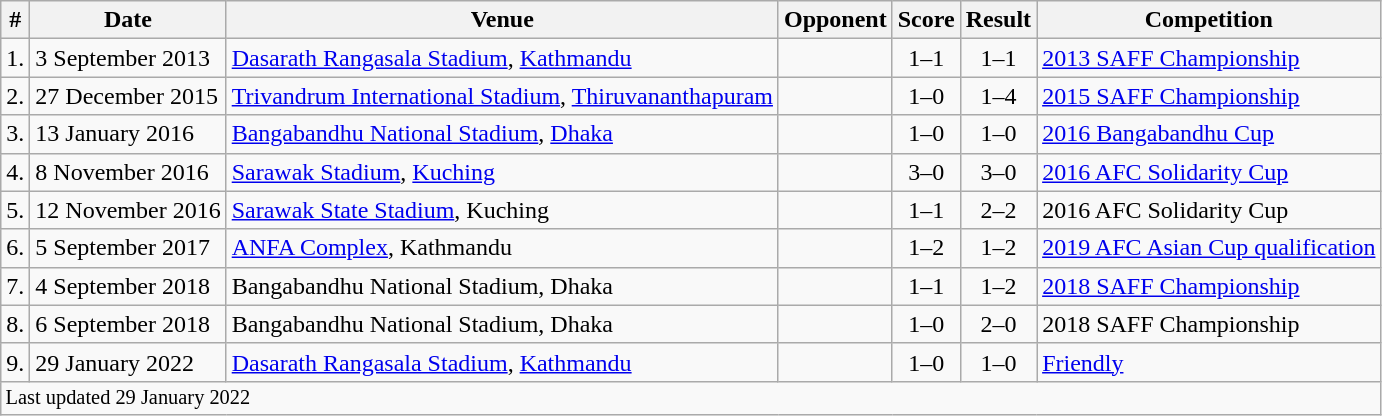<table class="wikitable">
<tr>
<th>#</th>
<th>Date</th>
<th>Venue</th>
<th>Opponent</th>
<th>Score</th>
<th>Result</th>
<th>Competition</th>
</tr>
<tr>
<td>1.</td>
<td>3 September 2013</td>
<td><a href='#'>Dasarath Rangasala Stadium</a>, <a href='#'>Kathmandu</a></td>
<td></td>
<td align=center>1–1</td>
<td align=center>1–1</td>
<td><a href='#'>2013 SAFF Championship</a></td>
</tr>
<tr>
<td>2.</td>
<td>27 December 2015</td>
<td><a href='#'>Trivandrum International Stadium</a>, <a href='#'>Thiruvananthapuram</a></td>
<td></td>
<td align=center>1–0</td>
<td align=center>1–4</td>
<td><a href='#'>2015 SAFF Championship</a></td>
</tr>
<tr>
<td>3.</td>
<td>13 January 2016</td>
<td><a href='#'>Bangabandhu National Stadium</a>, <a href='#'>Dhaka</a></td>
<td></td>
<td align=center>1–0</td>
<td align=center>1–0</td>
<td><a href='#'>2016 Bangabandhu Cup</a></td>
</tr>
<tr>
<td>4.</td>
<td>8 November 2016</td>
<td><a href='#'>Sarawak Stadium</a>, <a href='#'>Kuching</a></td>
<td></td>
<td align=center>3–0</td>
<td align=center>3–0</td>
<td><a href='#'>2016 AFC Solidarity Cup</a></td>
</tr>
<tr>
<td>5.</td>
<td>12 November 2016</td>
<td><a href='#'>Sarawak State Stadium</a>, Kuching</td>
<td></td>
<td align=center>1–1</td>
<td align=center>2–2</td>
<td>2016 AFC Solidarity Cup</td>
</tr>
<tr>
<td>6.</td>
<td>5 September 2017</td>
<td><a href='#'>ANFA Complex</a>, Kathmandu</td>
<td></td>
<td align=center>1–2</td>
<td align=center>1–2</td>
<td><a href='#'>2019 AFC Asian Cup qualification</a></td>
</tr>
<tr>
<td>7.</td>
<td>4 September 2018</td>
<td>Bangabandhu National Stadium, Dhaka</td>
<td></td>
<td align=center>1–1</td>
<td align=center>1–2</td>
<td><a href='#'>2018 SAFF Championship</a></td>
</tr>
<tr>
<td>8.</td>
<td>6 September 2018</td>
<td>Bangabandhu National Stadium, Dhaka</td>
<td></td>
<td align=center>1–0</td>
<td align=center>2–0</td>
<td>2018 SAFF Championship</td>
</tr>
<tr>
<td>9.</td>
<td>29 January 2022</td>
<td><a href='#'>Dasarath Rangasala Stadium</a>, <a href='#'>Kathmandu</a></td>
<td></td>
<td align=center>1–0</td>
<td align=center>1–0</td>
<td><a href='#'>Friendly</a></td>
</tr>
<tr>
<td colspan=7 style="font-size:85%">Last updated 29 January 2022</td>
</tr>
</table>
